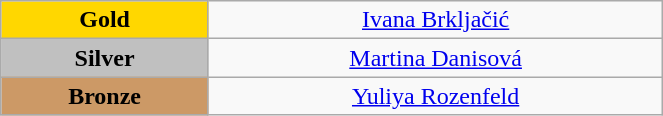<table class="wikitable" style="text-align:center; " width="35%">
<tr>
<td bgcolor="gold"><strong>Gold</strong></td>
<td><a href='#'>Ivana Brkljačić</a><br>  <small><em></em></small></td>
</tr>
<tr>
<td bgcolor="silver"><strong>Silver</strong></td>
<td><a href='#'>Martina Danisová</a><br>  <small><em></em></small></td>
</tr>
<tr>
<td bgcolor="CC9966"><strong>Bronze</strong></td>
<td><a href='#'>Yuliya Rozenfeld</a><br>  <small><em></em></small></td>
</tr>
</table>
